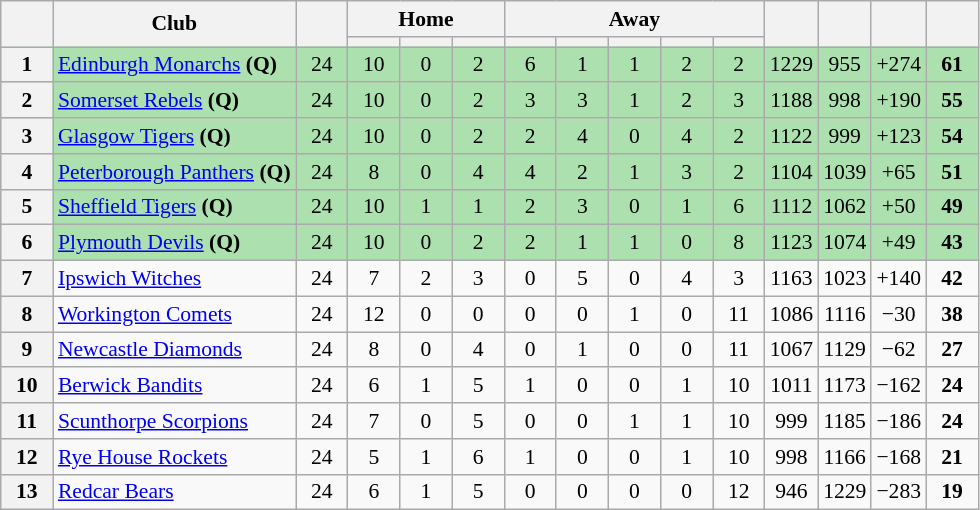<table class="wikitable" style="text-align:center; font-size:90%">
<tr>
<th rowspan=2 width=28></th>
<th rowspan=2>Club</th>
<th rowspan=2 width=28></th>
<th colspan=3>Home</th>
<th colspan=5>Away</th>
<th rowspan=2 width=28></th>
<th rowspan=2 width=28></th>
<th rowspan=2 width=28></th>
<th rowspan=2 width=28></th>
</tr>
<tr>
<th width=28></th>
<th width=28></th>
<th width=28></th>
<th width=28></th>
<th width=28></th>
<th width=28></th>
<th width=28></th>
<th width=28></th>
</tr>
<tr style="background:#ACE1AF">
<th>1</th>
<td align=left><a href='#'>Edinburgh Monarchs</a> <strong>(Q)</strong></td>
<td>24</td>
<td>10</td>
<td>0</td>
<td>2</td>
<td>6</td>
<td>1</td>
<td>1</td>
<td>2</td>
<td>2</td>
<td>1229</td>
<td>955</td>
<td>+274</td>
<td><strong>61</strong></td>
</tr>
<tr style="background:#ACE1AF">
<th>2</th>
<td align=left><a href='#'>Somerset Rebels</a> <strong>(Q)</strong></td>
<td>24</td>
<td>10</td>
<td>0</td>
<td>2</td>
<td>3</td>
<td>3</td>
<td>1</td>
<td>2</td>
<td>3</td>
<td>1188</td>
<td>998</td>
<td>+190</td>
<td><strong>55</strong></td>
</tr>
<tr style="background:#ACE1AF">
<th>3</th>
<td align=left><a href='#'>Glasgow Tigers</a> <strong>(Q)</strong></td>
<td>24</td>
<td>10</td>
<td>0</td>
<td>2</td>
<td>2</td>
<td>4</td>
<td>0</td>
<td>4</td>
<td>2</td>
<td>1122</td>
<td>999</td>
<td>+123</td>
<td><strong>54</strong></td>
</tr>
<tr style="background:#ACE1AF">
<th>4</th>
<td align=left><a href='#'>Peterborough Panthers</a> <strong>(Q)</strong></td>
<td>24</td>
<td>8</td>
<td>0</td>
<td>4</td>
<td>4</td>
<td>2</td>
<td>1</td>
<td>3</td>
<td>2</td>
<td>1104</td>
<td>1039</td>
<td>+65</td>
<td><strong>51</strong></td>
</tr>
<tr style="background:#ACE1AF">
<th>5</th>
<td align=left><a href='#'>Sheffield Tigers</a> <strong>(Q)</strong></td>
<td>24</td>
<td>10</td>
<td>1</td>
<td>1</td>
<td>2</td>
<td>3</td>
<td>0</td>
<td>1</td>
<td>6</td>
<td>1112</td>
<td>1062</td>
<td>+50</td>
<td><strong>49</strong></td>
</tr>
<tr style="background:#ACE1AF">
<th>6</th>
<td align=left><a href='#'>Plymouth Devils</a> <strong>(Q)</strong></td>
<td>24</td>
<td>10</td>
<td>0</td>
<td>2</td>
<td>2</td>
<td>1</td>
<td>1</td>
<td>0</td>
<td>8</td>
<td>1123</td>
<td>1074</td>
<td>+49</td>
<td><strong>43</strong></td>
</tr>
<tr>
<th>7</th>
<td align=left><a href='#'>Ipswich Witches</a></td>
<td>24</td>
<td>7</td>
<td>2</td>
<td>3</td>
<td>0</td>
<td>5</td>
<td>0</td>
<td>4</td>
<td>3</td>
<td>1163</td>
<td>1023</td>
<td>+140</td>
<td><strong>42</strong></td>
</tr>
<tr>
<th>8</th>
<td align=left><a href='#'>Workington Comets</a></td>
<td>24</td>
<td>12</td>
<td>0</td>
<td>0</td>
<td>0</td>
<td>0</td>
<td>1</td>
<td>0</td>
<td>11</td>
<td>1086</td>
<td>1116</td>
<td>−30</td>
<td><strong>38</strong></td>
</tr>
<tr>
<th>9</th>
<td align=left><a href='#'>Newcastle Diamonds</a></td>
<td>24</td>
<td>8</td>
<td>0</td>
<td>4</td>
<td>0</td>
<td>1</td>
<td>0</td>
<td>0</td>
<td>11</td>
<td>1067</td>
<td>1129</td>
<td>−62</td>
<td><strong>27</strong></td>
</tr>
<tr>
<th>10</th>
<td align=left><a href='#'>Berwick Bandits</a></td>
<td>24</td>
<td>6</td>
<td>1</td>
<td>5</td>
<td>1</td>
<td>0</td>
<td>0</td>
<td>1</td>
<td>10</td>
<td>1011</td>
<td>1173</td>
<td>−162</td>
<td><strong>24</strong></td>
</tr>
<tr>
<th>11</th>
<td align=left><a href='#'>Scunthorpe Scorpions</a></td>
<td>24</td>
<td>7</td>
<td>0</td>
<td>5</td>
<td>0</td>
<td>0</td>
<td>1</td>
<td>1</td>
<td>10</td>
<td>999</td>
<td>1185</td>
<td>−186</td>
<td><strong>24</strong></td>
</tr>
<tr>
<th>12</th>
<td align=left><a href='#'>Rye House Rockets</a></td>
<td>24</td>
<td>5</td>
<td>1</td>
<td>6</td>
<td>1</td>
<td>0</td>
<td>0</td>
<td>1</td>
<td>10</td>
<td>998</td>
<td>1166</td>
<td>−168</td>
<td><strong>21</strong></td>
</tr>
<tr>
<th>13</th>
<td align=left><a href='#'>Redcar Bears</a></td>
<td>24</td>
<td>6</td>
<td>1</td>
<td>5</td>
<td>0</td>
<td>0</td>
<td>0</td>
<td>0</td>
<td>12</td>
<td>946</td>
<td>1229</td>
<td>−283</td>
<td><strong>19</strong></td>
</tr>
</table>
